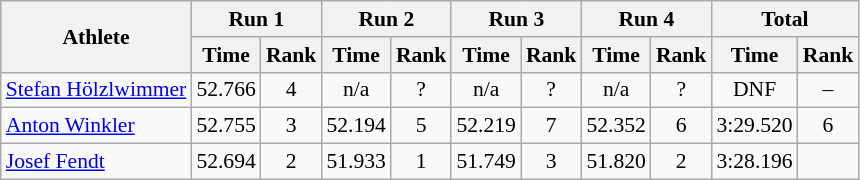<table class="wikitable" border="1" style="font-size:90%">
<tr>
<th rowspan="2">Athlete</th>
<th colspan="2">Run 1</th>
<th colspan="2">Run 2</th>
<th colspan="2">Run 3</th>
<th colspan="2">Run 4</th>
<th colspan="2">Total</th>
</tr>
<tr>
<th>Time</th>
<th>Rank</th>
<th>Time</th>
<th>Rank</th>
<th>Time</th>
<th>Rank</th>
<th>Time</th>
<th>Rank</th>
<th>Time</th>
<th>Rank</th>
</tr>
<tr>
<td><a href='#'>Stefan Hölzlwimmer</a></td>
<td align="center">52.766</td>
<td align="center">4</td>
<td align="center">n/a</td>
<td align="center">?</td>
<td align="center">n/a</td>
<td align="center">?</td>
<td align="center">n/a</td>
<td align="center">?</td>
<td align="center">DNF</td>
<td align="center">–</td>
</tr>
<tr>
<td><a href='#'>Anton Winkler</a></td>
<td align="center">52.755</td>
<td align="center">3</td>
<td align="center">52.194</td>
<td align="center">5</td>
<td align="center">52.219</td>
<td align="center">7</td>
<td align="center">52.352</td>
<td align="center">6</td>
<td align="center">3:29.520</td>
<td align="center">6</td>
</tr>
<tr>
<td><a href='#'>Josef Fendt</a></td>
<td align="center">52.694</td>
<td align="center">2</td>
<td align="center">51.933</td>
<td align="center">1</td>
<td align="center">51.749</td>
<td align="center">3</td>
<td align="center">51.820</td>
<td align="center">2</td>
<td align="center">3:28.196</td>
<td align="center"></td>
</tr>
</table>
